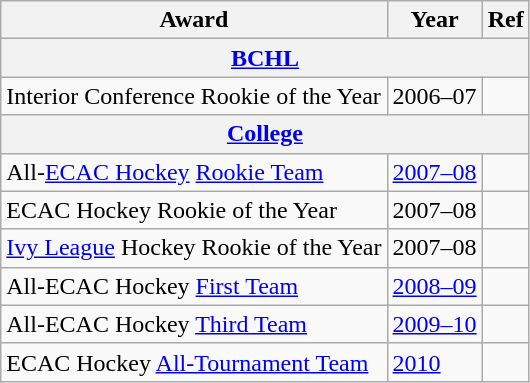<table class="wikitable">
<tr>
<th>Award</th>
<th>Year</th>
<th>Ref</th>
</tr>
<tr>
<th colspan="3"><a href='#'>BCHL</a></th>
</tr>
<tr>
<td>Interior Conference Rookie of the Year</td>
<td>2006–07</td>
<td></td>
</tr>
<tr>
<th colspan="3"><a href='#'>College</a></th>
</tr>
<tr>
<td>All-<a href='#'>ECAC Hockey</a> <a href='#'>Rookie Team</a></td>
<td><a href='#'>2007–08</a></td>
<td></td>
</tr>
<tr>
<td>ECAC Hockey Rookie of the Year</td>
<td>2007–08</td>
<td></td>
</tr>
<tr>
<td><a href='#'>Ivy League</a> Hockey Rookie of the Year</td>
<td>2007–08</td>
<td></td>
</tr>
<tr>
<td>All-ECAC Hockey <a href='#'>First Team</a></td>
<td><a href='#'>2008–09</a></td>
<td></td>
</tr>
<tr>
<td>All-ECAC Hockey <a href='#'>Third Team</a></td>
<td><a href='#'>2009–10</a></td>
<td></td>
</tr>
<tr>
<td>ECAC Hockey <a href='#'>All-Tournament Team</a></td>
<td><a href='#'>2010</a></td>
<td></td>
</tr>
</table>
